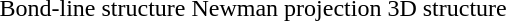<table>
<tr>
<td></td>
<td></td>
<td></td>
</tr>
<tr>
<td align="center">Bond-line structure</td>
<td align="center">Newman projection</td>
<td align="center">3D structure</td>
</tr>
</table>
